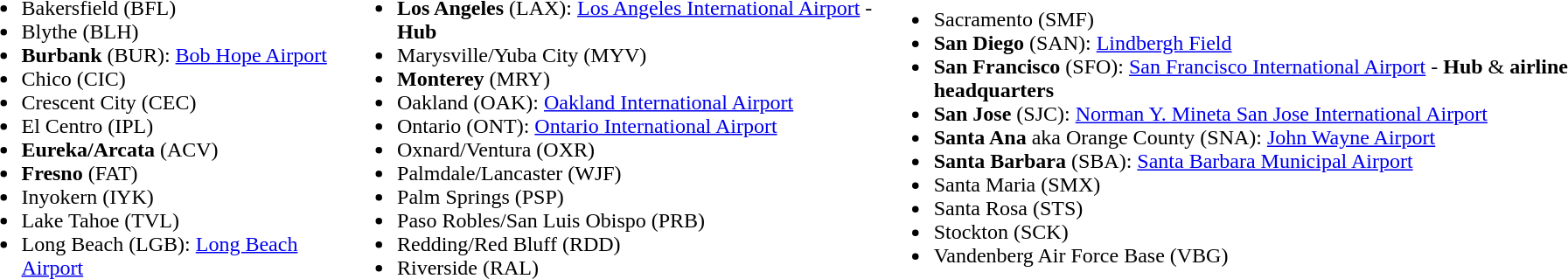<table>
<tr>
<td><br><ul><li>Bakersfield (BFL)</li><li>Blythe (BLH)</li><li><strong>Burbank</strong> (BUR): <a href='#'>Bob Hope Airport</a></li><li>Chico (CIC)</li><li>Crescent City (CEC)</li><li>El Centro (IPL)</li><li><strong>Eureka/Arcata</strong> (ACV)</li><li><strong>Fresno</strong> (FAT)</li><li>Inyokern (IYK)</li><li>Lake Tahoe (TVL)</li><li>Long Beach (LGB): <a href='#'>Long Beach Airport</a></li></ul></td>
<td><br><ul><li><strong>Los Angeles</strong> (LAX): <a href='#'>Los Angeles International Airport</a> - <strong>Hub</strong></li><li>Marysville/Yuba City (MYV)</li><li><strong>Monterey</strong> (MRY)</li><li>Oakland (OAK): <a href='#'>Oakland International Airport</a></li><li>Ontario (ONT): <a href='#'>Ontario International Airport</a></li><li>Oxnard/Ventura (OXR)</li><li>Palmdale/Lancaster (WJF)</li><li>Palm Springs (PSP)</li><li>Paso Robles/San Luis Obispo (PRB)</li><li>Redding/Red Bluff (RDD)</li><li>Riverside (RAL)</li></ul></td>
<td><br><ul><li>Sacramento (SMF)</li><li><strong>San Diego</strong> (SAN): <a href='#'>Lindbergh Field</a></li><li><strong>San Francisco</strong> (SFO): <a href='#'>San Francisco International Airport</a> - <strong>Hub</strong> & <strong>airline headquarters</strong></li><li><strong>San Jose</strong> (SJC): <a href='#'>Norman Y. Mineta San Jose International Airport</a></li><li><strong>Santa Ana</strong> aka Orange County (SNA): <a href='#'>John Wayne Airport</a></li><li><strong>Santa Barbara</strong> (SBA): <a href='#'>Santa Barbara Municipal Airport</a></li><li>Santa Maria (SMX)</li><li>Santa Rosa (STS)</li><li>Stockton (SCK)</li><li>Vandenberg Air Force Base (VBG)</li></ul></td>
</tr>
</table>
